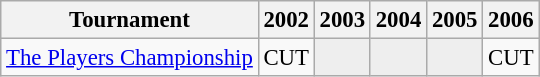<table class="wikitable" style="font-size:95%;text-align:center;">
<tr>
<th>Tournament</th>
<th>2002</th>
<th>2003</th>
<th>2004</th>
<th>2005</th>
<th>2006</th>
</tr>
<tr>
<td align=left><a href='#'>The Players Championship</a></td>
<td>CUT</td>
<td style="background:#eeeeee;"></td>
<td style="background:#eeeeee;"></td>
<td style="background:#eeeeee;"></td>
<td>CUT</td>
</tr>
</table>
